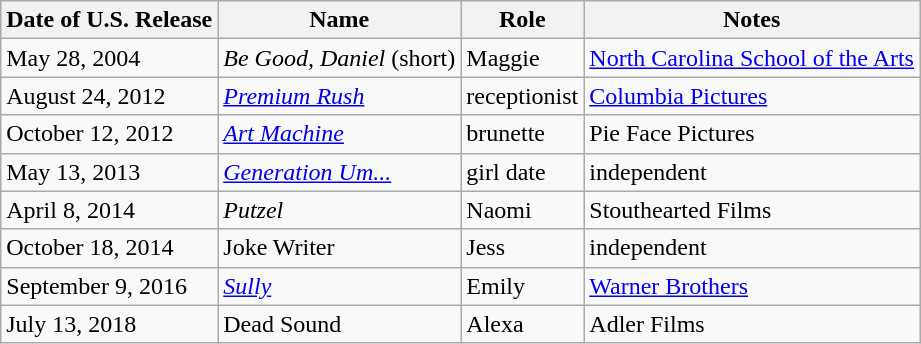<table class="wikitable sortable">
<tr>
<th>Date of U.S. Release</th>
<th class="unsortable">Name</th>
<th class="unsortable">Role</th>
<th class="unsortable">Notes</th>
</tr>
<tr>
<td>May 28, 2004</td>
<td><em>Be Good, Daniel</em> (short)</td>
<td>Maggie</td>
<td><a href='#'>North Carolina School of the Arts</a></td>
</tr>
<tr>
<td>August 24, 2012</td>
<td><em><a href='#'>Premium Rush</a></em></td>
<td>receptionist</td>
<td><a href='#'>Columbia Pictures</a></td>
</tr>
<tr>
<td>October 12, 2012</td>
<td><em><a href='#'>Art Machine</a></em></td>
<td>brunette</td>
<td>Pie Face Pictures</td>
</tr>
<tr>
<td>May 13, 2013</td>
<td><em><a href='#'>Generation Um...</a></em></td>
<td>girl date</td>
<td>independent</td>
</tr>
<tr>
<td>April 8, 2014</td>
<td><em>Putzel</em></td>
<td>Naomi</td>
<td>Stouthearted Films</td>
</tr>
<tr>
<td>October 18, 2014</td>
<td>Joke Writer</td>
<td>Jess</td>
<td>independent</td>
</tr>
<tr>
<td>September 9, 2016</td>
<td><a href='#'><em>Sully</em></a></td>
<td>Emily</td>
<td><a href='#'>Warner Brothers</a></td>
</tr>
<tr>
<td>July 13, 2018</td>
<td>Dead Sound</td>
<td>Alexa</td>
<td>Adler Films</td>
</tr>
</table>
